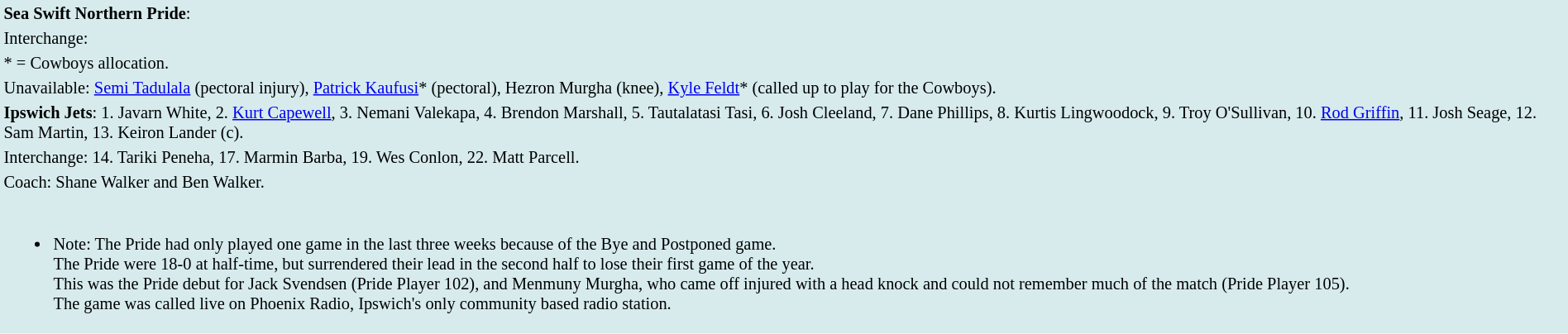<table style="background:#d7ebed; font-size:85%; width:100%;">
<tr>
<td><strong>Sea Swift Northern Pride</strong>:             </td>
</tr>
<tr>
<td>Interchange:    </td>
</tr>
<tr>
<td>* = Cowboys allocation.</td>
</tr>
<tr>
<td>Unavailable: <a href='#'>Semi Tadulala</a> (pectoral injury), <a href='#'>Patrick Kaufusi</a>* (pectoral), Hezron Murgha (knee), <a href='#'>Kyle Feldt</a>* (called up to play for the Cowboys).</td>
</tr>
<tr>
<td><strong>Ipswich Jets</strong>: 1. Javarn White, 2. <a href='#'>Kurt Capewell</a>, 3. Nemani Valekapa, 4. Brendon Marshall, 5. Tautalatasi Tasi, 6. Josh Cleeland, 7. Dane Phillips, 8. Kurtis Lingwoodock, 9. Troy O'Sullivan, 10. <a href='#'>Rod Griffin</a>, 11. Josh Seage, 12. Sam Martin, 13. Keiron Lander (c).</td>
</tr>
<tr>
<td>Interchange: 14. Tariki Peneha, 17. Marmin Barba, 19. Wes Conlon, 22. Matt Parcell.</td>
</tr>
<tr>
<td>Coach: Shane Walker and Ben Walker.</td>
</tr>
<tr>
<td><br><ul><li>Note: The Pride had only played one game in the last three weeks because of the Bye and Postponed game.<br>The Pride were 18-0 at half-time, but surrendered their lead in the second half to lose their first game of the year.<br>This was the Pride debut for Jack Svendsen (Pride Player 102), and Menmuny Murgha, who came off injured with a head knock and could not remember much of the match (Pride Player 105).<br>The game was called live on Phoenix Radio, Ipswich's only community based radio station.</li></ul></td>
</tr>
</table>
